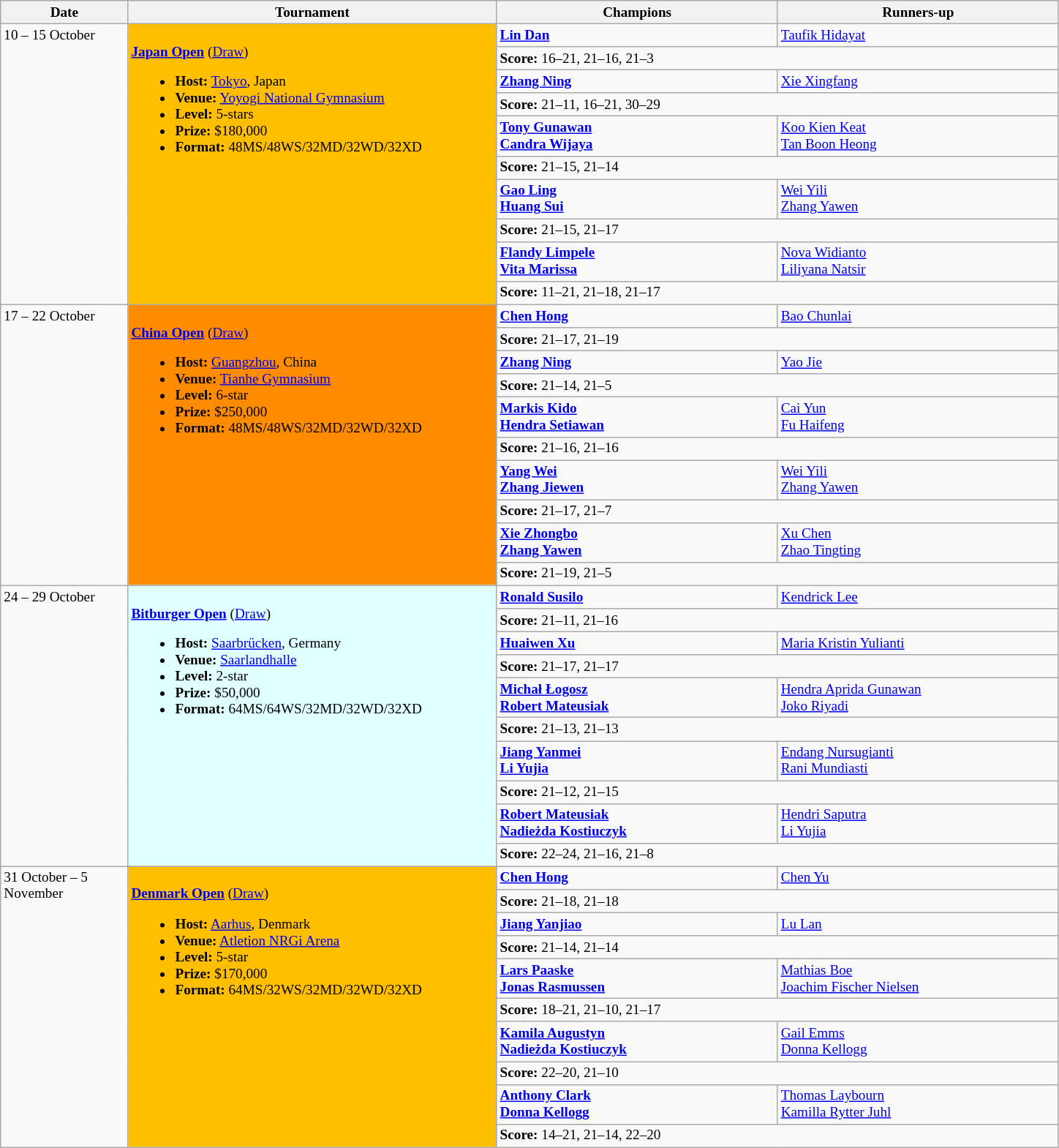<table class="wikitable" style="font-size:80%">
<tr>
<th width="110">Date</th>
<th width="330">Tournament</th>
<th width="250">Champions</th>
<th width="250">Runners-up</th>
</tr>
<tr valign=top>
<td rowspan="10">10 – 15 October</td>
<td bgcolor="#FFBF00" rowspan="10"><br><strong><a href='#'>Japan Open</a></strong> (<a href='#'>Draw</a>)<ul><li><strong>Host:</strong> <a href='#'>Tokyo</a>, Japan</li><li><strong>Venue:</strong> <a href='#'>Yoyogi National Gymnasium</a></li><li><strong>Level:</strong> 5-stars</li><li><strong>Prize:</strong> $180,000</li><li><strong>Format:</strong> 48MS/48WS/32MD/32WD/32XD</li></ul></td>
<td><strong> <a href='#'>Lin Dan</a></strong></td>
<td> <a href='#'>Taufik Hidayat</a></td>
</tr>
<tr>
<td colspan="2"><strong>Score:</strong> 16–21, 21–16, 21–3</td>
</tr>
<tr valign="top">
<td><strong> <a href='#'>Zhang Ning</a></strong></td>
<td> <a href='#'>Xie Xingfang</a></td>
</tr>
<tr>
<td colspan="2"><strong>Score:</strong> 21–11, 16–21, 30–29</td>
</tr>
<tr valign="top">
<td><strong> <a href='#'>Tony Gunawan</a><br> <a href='#'>Candra Wijaya</a></strong></td>
<td> <a href='#'>Koo Kien Keat</a><br> <a href='#'>Tan Boon Heong</a></td>
</tr>
<tr>
<td colspan="2"><strong>Score:</strong> 21–15, 21–14</td>
</tr>
<tr valign="top">
<td><strong> <a href='#'>Gao Ling</a><br> <a href='#'>Huang Sui</a></strong></td>
<td> <a href='#'>Wei Yili</a><br> <a href='#'>Zhang Yawen</a></td>
</tr>
<tr>
<td colspan="2"><strong>Score:</strong> 21–15, 21–17</td>
</tr>
<tr valign="top">
<td><strong> <a href='#'>Flandy Limpele</a><br> <a href='#'>Vita Marissa</a></strong></td>
<td> <a href='#'>Nova Widianto</a><br> <a href='#'>Liliyana Natsir</a></td>
</tr>
<tr>
<td colspan="2"><strong>Score:</strong> 11–21, 21–18, 21–17</td>
</tr>
<tr valign=top>
<td rowspan="10">17 – 22 October</td>
<td bgcolor="#FF8C00" rowspan="10"><br><strong><a href='#'>China Open</a></strong> (<a href='#'>Draw</a>)<ul><li><strong>Host:</strong> <a href='#'>Guangzhou</a>, China</li><li><strong>Venue:</strong> <a href='#'>Tianhe Gymnasium</a></li><li><strong>Level:</strong> 6-star</li><li><strong>Prize:</strong> $250,000</li><li><strong>Format:</strong> 48MS/48WS/32MD/32WD/32XD</li></ul></td>
<td><strong> <a href='#'>Chen Hong</a></strong></td>
<td> <a href='#'>Bao Chunlai</a></td>
</tr>
<tr>
<td colspan="2"><strong>Score:</strong> 21–17, 21–19</td>
</tr>
<tr valign="top">
<td><strong> <a href='#'>Zhang Ning</a></strong></td>
<td> <a href='#'>Yao Jie</a></td>
</tr>
<tr>
<td colspan="2"><strong>Score:</strong> 21–14, 21–5</td>
</tr>
<tr valign="top">
<td><strong> <a href='#'>Markis Kido</a><br> <a href='#'>Hendra Setiawan</a></strong></td>
<td> <a href='#'>Cai Yun</a><br> <a href='#'>Fu Haifeng</a></td>
</tr>
<tr>
<td colspan="2"><strong>Score:</strong> 21–16, 21–16</td>
</tr>
<tr valign="top">
<td><strong> <a href='#'>Yang Wei</a><br> <a href='#'>Zhang Jiewen</a></strong></td>
<td> <a href='#'>Wei Yili</a><br> <a href='#'>Zhang Yawen</a></td>
</tr>
<tr>
<td colspan="2"><strong>Score:</strong> 21–17, 21–7</td>
</tr>
<tr valign="top">
<td><strong> <a href='#'>Xie Zhongbo</a><br> <a href='#'>Zhang Yawen</a></strong></td>
<td> <a href='#'>Xu Chen</a><br> <a href='#'>Zhao Tingting</a></td>
</tr>
<tr>
<td colspan="2"><strong>Score:</strong> 21–19, 21–5</td>
</tr>
<tr valign=top>
<td rowspan="10">24 – 29 October</td>
<td bgcolor="#E0FFFF" rowspan="10"><br><strong><a href='#'>Bitburger Open</a></strong> (<a href='#'>Draw</a>)<ul><li><strong>Host:</strong> <a href='#'>Saarbrücken</a>, Germany</li><li><strong>Venue:</strong> <a href='#'>Saarlandhalle</a></li><li><strong>Level:</strong> 2-star</li><li><strong>Prize:</strong> $50,000</li><li><strong>Format:</strong> 64MS/64WS/32MD/32WD/32XD</li></ul></td>
<td><strong> <a href='#'>Ronald Susilo</a></strong></td>
<td> <a href='#'>Kendrick Lee</a></td>
</tr>
<tr>
<td colspan="2"><strong>Score:</strong> 21–11, 21–16</td>
</tr>
<tr valign="top">
<td><strong> <a href='#'>Huaiwen Xu</a></strong></td>
<td> <a href='#'>Maria Kristin Yulianti</a></td>
</tr>
<tr>
<td colspan="2"><strong>Score:</strong> 21–17, 21–17</td>
</tr>
<tr valign="top">
<td><strong> <a href='#'>Michał Łogosz</a><br> <a href='#'>Robert Mateusiak</a></strong></td>
<td> <a href='#'>Hendra Aprida Gunawan</a><br> <a href='#'>Joko Riyadi</a></td>
</tr>
<tr>
<td colspan="2"><strong>Score:</strong> 21–13, 21–13</td>
</tr>
<tr valign="top">
<td><strong> <a href='#'>Jiang Yanmei</a><br> <a href='#'>Li Yujia</a></strong></td>
<td> <a href='#'>Endang Nursugianti</a><br> <a href='#'>Rani Mundiasti</a></td>
</tr>
<tr>
<td colspan="2"><strong>Score:</strong> 21–12, 21–15</td>
</tr>
<tr valign="top">
<td><strong> <a href='#'>Robert Mateusiak</a><br> <a href='#'>Nadieżda Kostiuczyk</a></strong></td>
<td> <a href='#'>Hendri Saputra</a><br> <a href='#'>Li Yujia</a></td>
</tr>
<tr>
<td colspan="2"><strong>Score:</strong> 22–24, 21–16, 21–8</td>
</tr>
<tr valign=top>
<td rowspan="10">31 October – 5 November</td>
<td bgcolor="#FFBF00" rowspan="10"><br><strong><a href='#'>Denmark Open</a></strong> (<a href='#'>Draw</a>)<ul><li><strong>Host:</strong> <a href='#'>Aarhus</a>, Denmark</li><li><strong>Venue:</strong> <a href='#'>Atletion NRGi Arena</a></li><li><strong>Level:</strong> 5-star</li><li><strong>Prize:</strong> $170,000</li><li><strong>Format:</strong> 64MS/32WS/32MD/32WD/32XD</li></ul></td>
<td><strong> <a href='#'>Chen Hong</a></strong></td>
<td> <a href='#'>Chen Yu</a></td>
</tr>
<tr>
<td colspan="2"><strong>Score:</strong> 21–18, 21–18</td>
</tr>
<tr valign="top">
<td><strong> <a href='#'>Jiang Yanjiao</a></strong></td>
<td> <a href='#'>Lu Lan</a></td>
</tr>
<tr>
<td colspan="2"><strong>Score:</strong> 21–14, 21–14</td>
</tr>
<tr valign="top">
<td><strong> <a href='#'>Lars Paaske</a><br> <a href='#'>Jonas Rasmussen</a></strong></td>
<td> <a href='#'>Mathias Boe</a><br> <a href='#'>Joachim Fischer Nielsen</a></td>
</tr>
<tr>
<td colspan="2"><strong>Score:</strong> 18–21, 21–10, 21–17</td>
</tr>
<tr valign="top">
<td><strong> <a href='#'>Kamila Augustyn</a><br> <a href='#'>Nadieżda Kostiuczyk</a></strong></td>
<td> <a href='#'>Gail Emms</a><br> <a href='#'>Donna Kellogg</a></td>
</tr>
<tr>
<td colspan="2"><strong>Score:</strong> 22–20, 21–10</td>
</tr>
<tr valign="top">
<td><strong> <a href='#'>Anthony Clark</a><br> <a href='#'>Donna Kellogg</a></strong></td>
<td> <a href='#'>Thomas Laybourn</a><br> <a href='#'>Kamilla Rytter Juhl</a></td>
</tr>
<tr>
<td colspan="2"><strong>Score:</strong> 14–21, 21–14, 22–20</td>
</tr>
</table>
